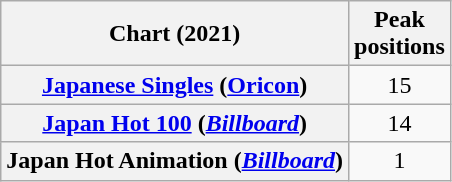<table class="wikitable sortable plainrowheaders" style="text-align:center">
<tr>
<th scope="col">Chart (2021)</th>
<th scope="col">Peak<br>positions</th>
</tr>
<tr>
<th scope="row"><a href='#'>Japanese Singles</a> (<a href='#'>Oricon</a>)</th>
<td style="text-align:center">15</td>
</tr>
<tr>
<th scope="row"><a href='#'>Japan Hot 100</a> (<a href='#'><em>Billboard</em></a>)</th>
<td style="text-align:center">14</td>
</tr>
<tr>
<th scope="row">Japan Hot Animation (<a href='#'><em>Billboard</em></a>)</th>
<td style="text-align:center">1</td>
</tr>
</table>
